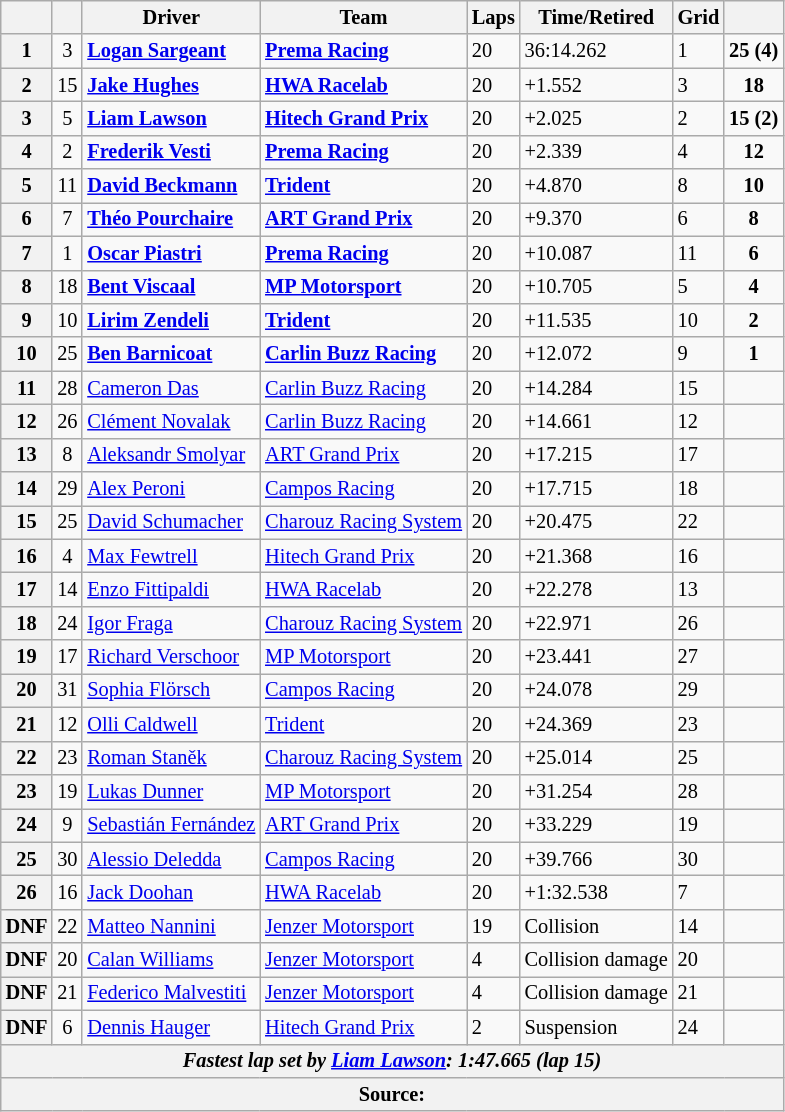<table class="wikitable" style="font-size:85%">
<tr>
<th></th>
<th></th>
<th>Driver</th>
<th>Team</th>
<th>Laps</th>
<th>Time/Retired</th>
<th>Grid</th>
<th></th>
</tr>
<tr>
<th>1</th>
<td align="center">3</td>
<td><strong> <a href='#'>Logan Sargeant</a></strong></td>
<td><strong><a href='#'>Prema Racing</a></strong></td>
<td>20</td>
<td>36:14.262</td>
<td>1</td>
<td align="center"><strong>25 (4)</strong></td>
</tr>
<tr>
<th>2</th>
<td align="center">15</td>
<td><strong> <a href='#'>Jake Hughes</a></strong></td>
<td><a href='#'><strong>HWA Racelab</strong></a></td>
<td>20</td>
<td>+1.552</td>
<td>3</td>
<td align="center"><strong>18</strong></td>
</tr>
<tr>
<th>3</th>
<td align="center">5</td>
<td><strong> <a href='#'>Liam Lawson</a></strong></td>
<td><strong><a href='#'>Hitech Grand Prix</a></strong></td>
<td>20</td>
<td>+2.025</td>
<td>2</td>
<td align="center"><strong>15 (2)</strong></td>
</tr>
<tr>
<th>4</th>
<td align="center">2</td>
<td><strong> <a href='#'>Frederik Vesti</a></strong></td>
<td><strong><a href='#'>Prema Racing</a></strong></td>
<td>20</td>
<td>+2.339</td>
<td>4</td>
<td align="center"><strong>12</strong></td>
</tr>
<tr>
<th>5</th>
<td align="center">11</td>
<td> <strong><a href='#'>David Beckmann</a></strong></td>
<td><strong><a href='#'>Trident</a></strong></td>
<td>20</td>
<td>+4.870</td>
<td>8</td>
<td align="center"><strong>10</strong></td>
</tr>
<tr>
<th>6</th>
<td align="center">7</td>
<td><strong> <a href='#'>Théo Pourchaire</a></strong></td>
<td><strong><a href='#'>ART Grand Prix</a></strong></td>
<td>20</td>
<td>+9.370</td>
<td>6</td>
<td align="center"><strong>8</strong></td>
</tr>
<tr>
<th>7</th>
<td align="center">1</td>
<td><strong> <a href='#'>Oscar Piastri</a></strong></td>
<td><strong><a href='#'>Prema Racing</a></strong></td>
<td>20</td>
<td>+10.087</td>
<td>11</td>
<td align="center"><strong>6</strong></td>
</tr>
<tr>
<th>8</th>
<td align="center">18</td>
<td><strong> <a href='#'>Bent Viscaal</a></strong></td>
<td><strong><a href='#'>MP Motorsport</a></strong></td>
<td>20</td>
<td>+10.705</td>
<td>5</td>
<td align="center"><strong>4</strong></td>
</tr>
<tr>
<th>9</th>
<td align="center">10</td>
<td><strong> <a href='#'>Lirim Zendeli</a></strong></td>
<td><a href='#'><strong>Trident</strong></a></td>
<td>20</td>
<td>+11.535</td>
<td>10</td>
<td align="center"><strong>2</strong></td>
</tr>
<tr>
<th>10</th>
<td align="center">25</td>
<td><strong> <a href='#'>Ben Barnicoat</a></strong></td>
<td><a href='#'><strong>Carlin Buzz Racing</strong></a></td>
<td>20</td>
<td>+12.072</td>
<td>9</td>
<td align="center"><strong>1</strong></td>
</tr>
<tr>
<th>11</th>
<td align="center">28</td>
<td> <a href='#'>Cameron Das</a></td>
<td><a href='#'>Carlin Buzz Racing</a></td>
<td>20</td>
<td>+14.284</td>
<td>15</td>
<td align="center"></td>
</tr>
<tr>
<th>12</th>
<td align="center">26</td>
<td> <a href='#'>Clément Novalak</a></td>
<td><a href='#'>Carlin Buzz Racing</a></td>
<td>20</td>
<td>+14.661</td>
<td>12</td>
<td align="center"></td>
</tr>
<tr>
<th>13</th>
<td align="center">8</td>
<td> <a href='#'>Aleksandr Smolyar</a></td>
<td><a href='#'>ART Grand Prix</a></td>
<td>20</td>
<td>+17.215</td>
<td>17</td>
<td align="center"></td>
</tr>
<tr>
<th>14</th>
<td align="center">29</td>
<td> <a href='#'>Alex Peroni</a></td>
<td><a href='#'>Campos Racing</a></td>
<td>20</td>
<td>+17.715</td>
<td>18</td>
<td align="center"></td>
</tr>
<tr>
<th>15</th>
<td align="center">25</td>
<td> <a href='#'>David Schumacher</a></td>
<td><a href='#'>Charouz Racing System</a></td>
<td>20</td>
<td>+20.475</td>
<td>22</td>
<td align="center"></td>
</tr>
<tr>
<th>16</th>
<td align="center">4</td>
<td> <a href='#'>Max Fewtrell</a></td>
<td><a href='#'>Hitech Grand Prix</a></td>
<td>20</td>
<td>+21.368</td>
<td>16</td>
<td></td>
</tr>
<tr>
<th>17</th>
<td align="center">14</td>
<td> <a href='#'>Enzo Fittipaldi</a></td>
<td><a href='#'>HWA Racelab</a></td>
<td>20</td>
<td>+22.278</td>
<td>13</td>
<td align="center"></td>
</tr>
<tr>
<th>18</th>
<td align="center">24</td>
<td> <a href='#'>Igor Fraga</a></td>
<td><a href='#'>Charouz Racing System</a></td>
<td>20</td>
<td>+22.971</td>
<td>26</td>
<td></td>
</tr>
<tr>
<th>19</th>
<td align="center">17</td>
<td> <a href='#'>Richard Verschoor</a></td>
<td><a href='#'>MP Motorsport</a></td>
<td>20</td>
<td>+23.441</td>
<td>27</td>
<td align="center"></td>
</tr>
<tr>
<th>20</th>
<td align="center">31</td>
<td> <a href='#'>Sophia Flörsch</a></td>
<td><a href='#'>Campos Racing</a></td>
<td>20</td>
<td>+24.078</td>
<td>29</td>
<td align="center"></td>
</tr>
<tr>
<th>21</th>
<td align="center">12</td>
<td> <a href='#'>Olli Caldwell</a></td>
<td><a href='#'>Trident</a></td>
<td>20</td>
<td>+24.369</td>
<td>23</td>
<td align="center"></td>
</tr>
<tr>
<th>22</th>
<td align="center">23</td>
<td> <a href='#'>Roman Staněk</a></td>
<td><a href='#'>Charouz Racing System</a></td>
<td>20</td>
<td>+25.014</td>
<td>25</td>
<td align="center"></td>
</tr>
<tr>
<th>23</th>
<td align="center">19</td>
<td> <a href='#'>Lukas Dunner</a></td>
<td><a href='#'>MP Motorsport</a></td>
<td>20</td>
<td>+31.254</td>
<td>28</td>
<td align="center"></td>
</tr>
<tr>
<th>24</th>
<td align="center">9</td>
<td> <a href='#'>Sebastián Fernández</a></td>
<td><a href='#'>ART Grand Prix</a></td>
<td>20</td>
<td>+33.229</td>
<td>19</td>
<td align="center"></td>
</tr>
<tr>
<th>25</th>
<td align="center">30</td>
<td> <a href='#'>Alessio Deledda</a></td>
<td><a href='#'>Campos Racing</a></td>
<td>20</td>
<td>+39.766</td>
<td>30</td>
<td align="center"></td>
</tr>
<tr>
<th>26</th>
<td align="center">16</td>
<td> <a href='#'>Jack Doohan</a></td>
<td><a href='#'>HWA Racelab</a></td>
<td>20</td>
<td>+1:32.538</td>
<td>7</td>
<td align="center"></td>
</tr>
<tr>
<th>DNF</th>
<td align="center">22</td>
<td> <a href='#'>Matteo Nannini</a></td>
<td><a href='#'>Jenzer Motorsport</a></td>
<td>19</td>
<td>Collision</td>
<td>14</td>
<td align="center"></td>
</tr>
<tr>
<th>DNF</th>
<td align="center">20</td>
<td> <a href='#'>Calan Williams</a></td>
<td><a href='#'>Jenzer Motorsport</a></td>
<td>4</td>
<td>Collision damage</td>
<td>20</td>
<td align="center"></td>
</tr>
<tr>
<th>DNF</th>
<td align="center">21</td>
<td> <a href='#'>Federico Malvestiti</a></td>
<td><a href='#'>Jenzer Motorsport</a></td>
<td>4</td>
<td>Collision damage</td>
<td>21</td>
<td align="center"></td>
</tr>
<tr>
<th>DNF</th>
<td align="center">6</td>
<td> <a href='#'>Dennis Hauger</a></td>
<td><a href='#'>Hitech Grand Prix</a></td>
<td>2</td>
<td>Suspension</td>
<td>24</td>
<td align="center"></td>
</tr>
<tr>
<th colspan="8" align="center"><em>Fastest lap set by  <a href='#'>Liam Lawson</a>: 1:47.665 (lap 15)</em></th>
</tr>
<tr>
<th colspan="8">Source:</th>
</tr>
</table>
